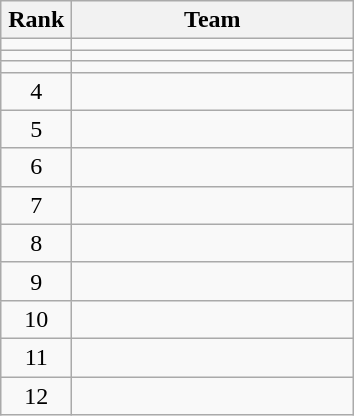<table class="wikitable" style="text-align: center;">
<tr>
<th width=40>Rank</th>
<th width=180>Team</th>
</tr>
<tr>
<td></td>
<td align=left></td>
</tr>
<tr>
<td></td>
<td align=left></td>
</tr>
<tr>
<td></td>
<td align=left></td>
</tr>
<tr>
<td>4</td>
<td align=left></td>
</tr>
<tr>
<td>5</td>
<td align=left></td>
</tr>
<tr>
<td>6</td>
<td align=left></td>
</tr>
<tr>
<td>7</td>
<td align=left></td>
</tr>
<tr>
<td>8</td>
<td align=left></td>
</tr>
<tr>
<td>9</td>
<td align=left></td>
</tr>
<tr>
<td>10</td>
<td align=left></td>
</tr>
<tr>
<td>11</td>
<td align=left></td>
</tr>
<tr>
<td>12</td>
<td align=left></td>
</tr>
</table>
